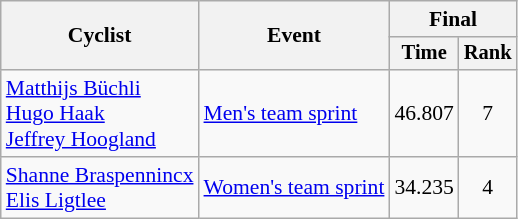<table class="wikitable" style="font-size:90%">
<tr>
<th rowspan="2">Cyclist</th>
<th rowspan="2">Event</th>
<th colspan=2>Final</th>
</tr>
<tr style="font-size:95%">
<th>Time</th>
<th>Rank</th>
</tr>
<tr align=center>
<td align=left><a href='#'>Matthijs Büchli</a><br><a href='#'>Hugo Haak</a><br><a href='#'>Jeffrey Hoogland</a></td>
<td align=left><a href='#'>Men's team sprint</a></td>
<td>46.807</td>
<td>7</td>
</tr>
<tr align=center>
<td align=left><a href='#'>Shanne Braspennincx</a><br><a href='#'>Elis Ligtlee</a></td>
<td align=left><a href='#'>Women's team sprint</a></td>
<td>34.235</td>
<td>4</td>
</tr>
</table>
